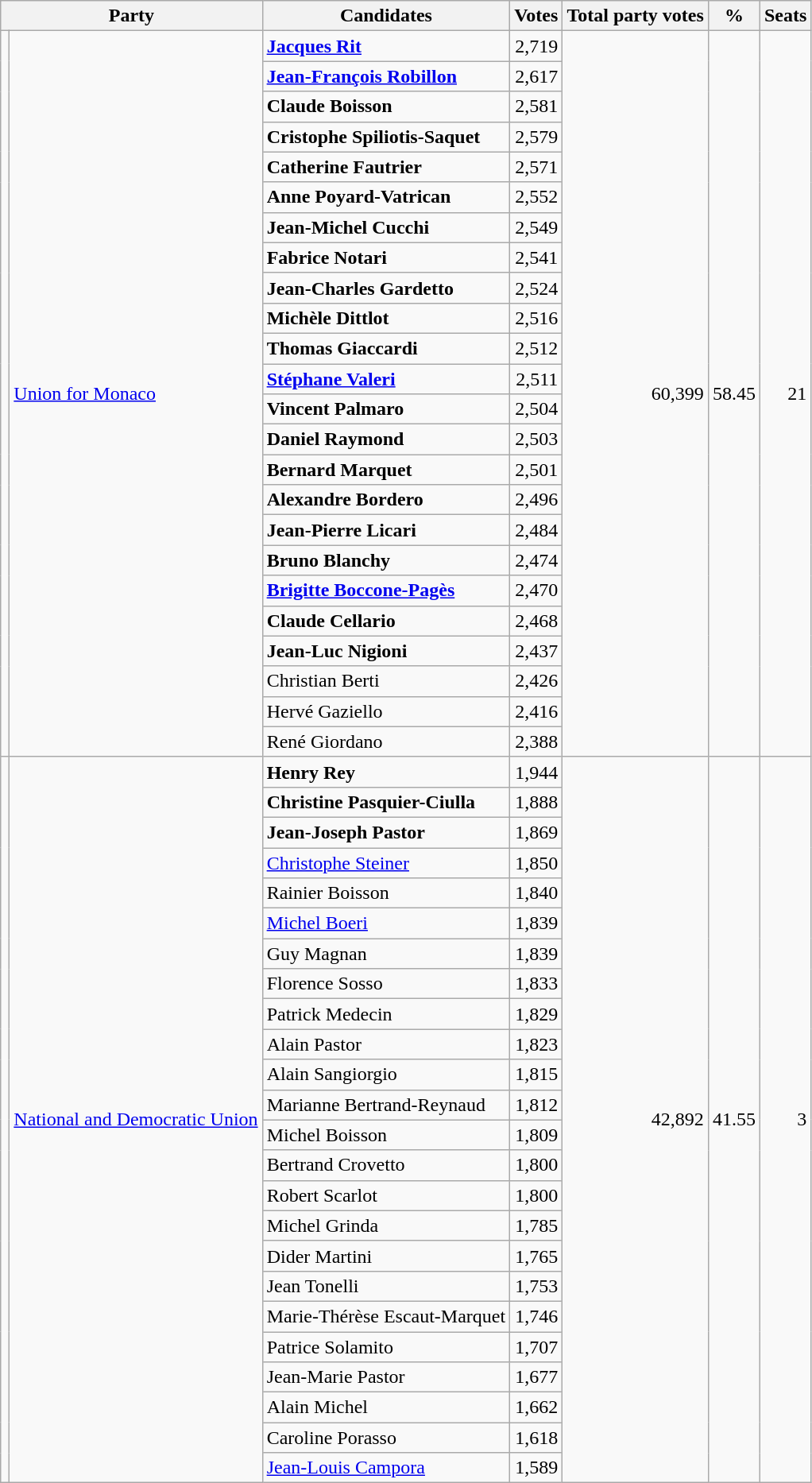<table class="wikitable" style="text-align:right">
<tr>
<th colspan="2">Party</th>
<th>Candidates</th>
<th>Votes</th>
<th>Total party votes</th>
<th>%</th>
<th>Seats</th>
</tr>
<tr>
<td rowspan="24" bgcolor=></td>
<td rowspan="24" align="left"><a href='#'>Union for Monaco</a></td>
<td align="left"><strong><a href='#'>Jacques Rit</a></strong></td>
<td>2,719</td>
<td rowspan="24">60,399</td>
<td rowspan="24">58.45</td>
<td rowspan="24">21</td>
</tr>
<tr>
<td align="left"><strong><a href='#'>Jean-François Robillon</a></strong></td>
<td>2,617</td>
</tr>
<tr>
<td align="left"><strong>Claude Boisson</strong></td>
<td>2,581</td>
</tr>
<tr>
<td align="left"><strong>Cristophe Spiliotis-Saquet</strong></td>
<td>2,579</td>
</tr>
<tr>
<td align="left"><strong>Catherine Fautrier</strong></td>
<td>2,571</td>
</tr>
<tr>
<td align="left"><strong>Anne Poyard-Vatrican</strong></td>
<td>2,552</td>
</tr>
<tr>
<td align="left"><strong>Jean-Michel Cucchi</strong></td>
<td>2,549</td>
</tr>
<tr>
<td align="left"><strong>Fabrice Notari</strong></td>
<td>2,541</td>
</tr>
<tr>
<td align="left"><strong>Jean-Charles Gardetto</strong></td>
<td>2,524</td>
</tr>
<tr>
<td align="left"><strong>Michèle Dittlot</strong></td>
<td>2,516</td>
</tr>
<tr>
<td align="left"><strong>Thomas Giaccardi</strong></td>
<td>2,512</td>
</tr>
<tr>
<td align="left"><strong><a href='#'>Stéphane Valeri</a></strong></td>
<td>2,511</td>
</tr>
<tr>
<td align="left"><strong>Vincent Palmaro</strong></td>
<td>2,504</td>
</tr>
<tr>
<td align="left"><strong>Daniel Raymond</strong></td>
<td>2,503</td>
</tr>
<tr>
<td align="left"><strong>Bernard Marquet</strong></td>
<td>2,501</td>
</tr>
<tr>
<td align="left"><strong>Alexandre Bordero</strong></td>
<td>2,496</td>
</tr>
<tr>
<td align="left"><strong>Jean-Pierre Licari</strong></td>
<td>2,484</td>
</tr>
<tr>
<td align="left"><strong>Bruno Blanchy</strong></td>
<td>2,474</td>
</tr>
<tr>
<td align="left"><strong><a href='#'>Brigitte Boccone-Pagès</a></strong></td>
<td>2,470</td>
</tr>
<tr>
<td align="left"><strong>Claude Cellario</strong></td>
<td>2,468</td>
</tr>
<tr>
<td align="left"><strong>Jean-Luc Nigioni</strong></td>
<td>2,437</td>
</tr>
<tr>
<td align="left">Christian Berti</td>
<td>2,426</td>
</tr>
<tr>
<td align="left">Hervé Gaziello</td>
<td>2,416</td>
</tr>
<tr>
<td align="left">René Giordano</td>
<td>2,388</td>
</tr>
<tr>
<td rowspan="24" bgcolor=></td>
<td rowspan="24" align="left"><a href='#'>National and Democratic Union</a></td>
<td align="left"><strong>Henry Rey</strong></td>
<td>1,944</td>
<td rowspan="24">42,892</td>
<td rowspan="24">41.55</td>
<td rowspan="24">3</td>
</tr>
<tr>
<td align="left"><strong>Christine Pasquier-Ciulla</strong></td>
<td>1,888</td>
</tr>
<tr>
<td align="left"><strong>Jean-Joseph Pastor</strong></td>
<td>1,869</td>
</tr>
<tr>
<td align="left"><a href='#'>Christophe Steiner</a></td>
<td>1,850</td>
</tr>
<tr>
<td align="left">Rainier Boisson</td>
<td>1,840</td>
</tr>
<tr>
<td align="left"><a href='#'>Michel Boeri</a></td>
<td>1,839</td>
</tr>
<tr>
<td align="left">Guy Magnan</td>
<td>1,839</td>
</tr>
<tr>
<td align="left">Florence Sosso</td>
<td>1,833</td>
</tr>
<tr>
<td align="left">Patrick Medecin</td>
<td>1,829</td>
</tr>
<tr>
<td align="left">Alain Pastor</td>
<td>1,823</td>
</tr>
<tr>
<td align="left">Alain Sangiorgio</td>
<td>1,815</td>
</tr>
<tr>
<td align="left">Marianne Bertrand-Reynaud</td>
<td>1,812</td>
</tr>
<tr>
<td align="left">Michel Boisson</td>
<td>1,809</td>
</tr>
<tr>
<td align="left">Bertrand Crovetto</td>
<td>1,800</td>
</tr>
<tr>
<td align="left">Robert Scarlot</td>
<td>1,800</td>
</tr>
<tr>
<td align="left">Michel Grinda</td>
<td>1,785</td>
</tr>
<tr>
<td align="left">Dider Martini</td>
<td>1,765</td>
</tr>
<tr>
<td align="left">Jean Tonelli</td>
<td>1,753</td>
</tr>
<tr>
<td align="left">Marie-Thérèse Escaut-Marquet</td>
<td>1,746</td>
</tr>
<tr>
<td align="left">Patrice Solamito</td>
<td>1,707</td>
</tr>
<tr>
<td align="left">Jean-Marie Pastor</td>
<td>1,677</td>
</tr>
<tr>
<td align="left">Alain Michel</td>
<td>1,662</td>
</tr>
<tr>
<td align="left">Caroline Porasso</td>
<td>1,618</td>
</tr>
<tr>
<td align="left"><a href='#'>Jean-Louis Campora</a></td>
<td>1,589</td>
</tr>
</table>
